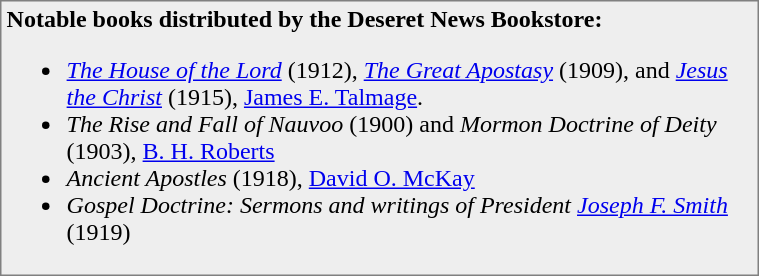<table align="right" width="40%" border="1" cellspacing="0" cellpadding="3" style="margin: 0 0 0 0.5em; background: #EEEEEE; border-collapse: collapse">
<tr>
<td><strong>Notable books distributed by the Deseret News Bookstore:</strong><br><ul><li><em><a href='#'>The House of the Lord</a></em> (1912), <em><a href='#'>The Great Apostasy</a></em> (1909), and <em><a href='#'>Jesus the Christ</a></em> (1915), <a href='#'>James E. Talmage</a>.</li><li><em>The Rise and Fall of Nauvoo</em> (1900) and <em>Mormon Doctrine of Deity</em> (1903), <a href='#'>B. H. Roberts</a></li><li><em>Ancient Apostles</em> (1918), <a href='#'>David O. McKay</a></li><li><em>Gospel Doctrine: Sermons and writings of President <a href='#'>Joseph F. Smith</a></em> (1919)</li></ul></td>
</tr>
</table>
